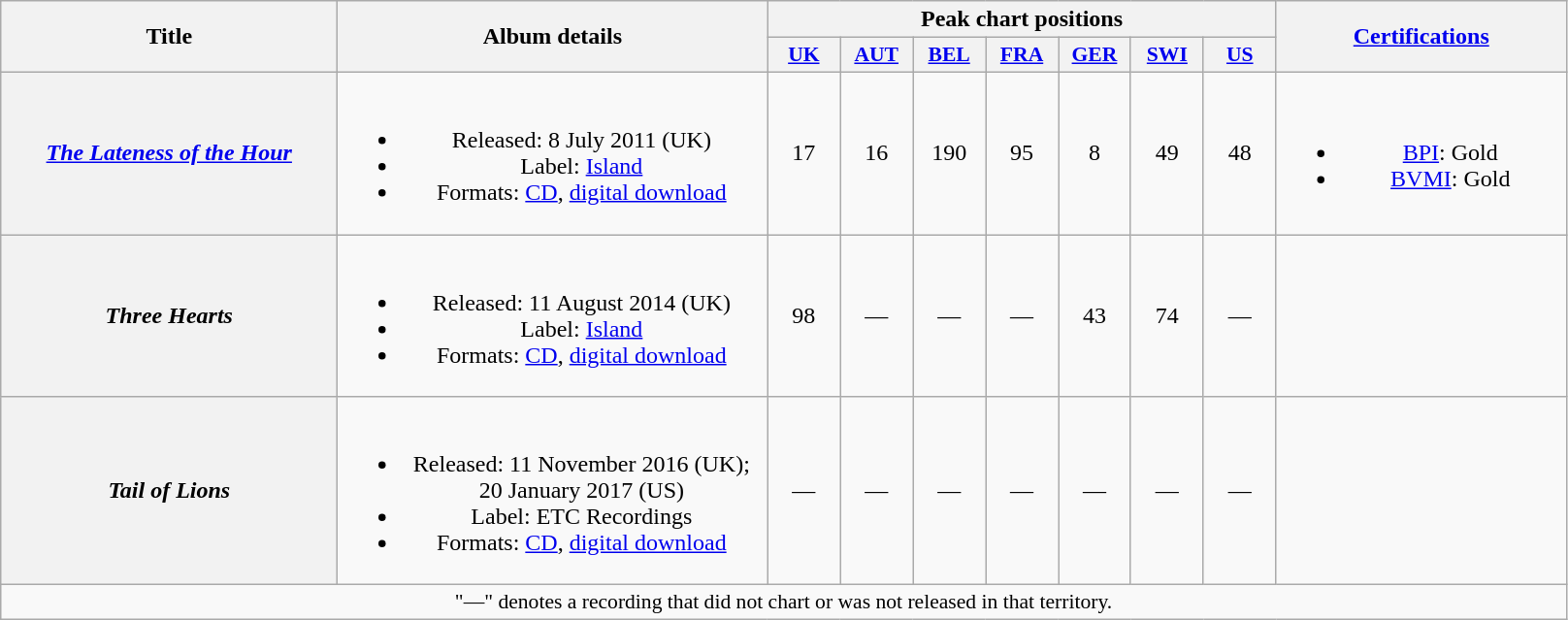<table class="wikitable plainrowheaders" style="text-align:center;">
<tr>
<th scope="col" rowspan="2" style="width:14em;">Title</th>
<th scope="col" rowspan="2" style="width:18em;">Album details</th>
<th scope="col" colspan="7">Peak chart positions</th>
<th scope="col" rowspan="2" style="width:12em;"><a href='#'>Certifications</a></th>
</tr>
<tr>
<th scope="col" style="width:3em;font-size:90%;"><a href='#'>UK</a><br></th>
<th scope="col" style="width:3em;font-size:90%;"><a href='#'>AUT</a><br></th>
<th scope="col" style="width:3em;font-size:90%;"><a href='#'>BEL</a><br></th>
<th scope="col" style="width:3em;font-size:90%;"><a href='#'>FRA</a><br></th>
<th scope="col" style="width:3em;font-size:90%;"><a href='#'>GER</a><br></th>
<th scope="col" style="width:3em;font-size:90%;"><a href='#'>SWI</a><br></th>
<th scope="col" style="width:3em;font-size:90%;"><a href='#'>US</a><br></th>
</tr>
<tr>
<th scope="row"><em><a href='#'>The Lateness of the Hour</a></em></th>
<td><br><ul><li>Released: 8 July 2011 <span>(UK)</span></li><li>Label: <a href='#'>Island</a></li><li>Formats: <a href='#'>CD</a>, <a href='#'>digital download</a></li></ul></td>
<td>17</td>
<td>16</td>
<td>190</td>
<td>95</td>
<td>8</td>
<td>49</td>
<td>48</td>
<td><br><ul><li><a href='#'>BPI</a>: Gold</li><li><a href='#'>BVMI</a>: Gold</li></ul></td>
</tr>
<tr>
<th scope="row"><em>Three Hearts</em></th>
<td><br><ul><li>Released: 11 August 2014 <span>(UK)</span></li><li>Label: <a href='#'>Island</a></li><li>Formats: <a href='#'>CD</a>, <a href='#'>digital download</a></li></ul></td>
<td>98</td>
<td>—</td>
<td>—</td>
<td>—</td>
<td>43</td>
<td>74</td>
<td>—</td>
<td></td>
</tr>
<tr>
<th scope="row"><em>Tail of Lions</em></th>
<td><br><ul><li>Released: 11 November 2016 <span>(UK)</span>; 20 January 2017 <span>(US)</span></li><li>Label: ETC Recordings</li><li>Formats: <a href='#'>CD</a>, <a href='#'>digital download</a></li></ul></td>
<td>—</td>
<td>—</td>
<td>—</td>
<td>—</td>
<td>—</td>
<td>—</td>
<td>—</td>
<td></td>
</tr>
<tr>
<td colspan="14" style="font-size:90%">"—" denotes a recording that did not chart or was not released in that territory.</td>
</tr>
</table>
